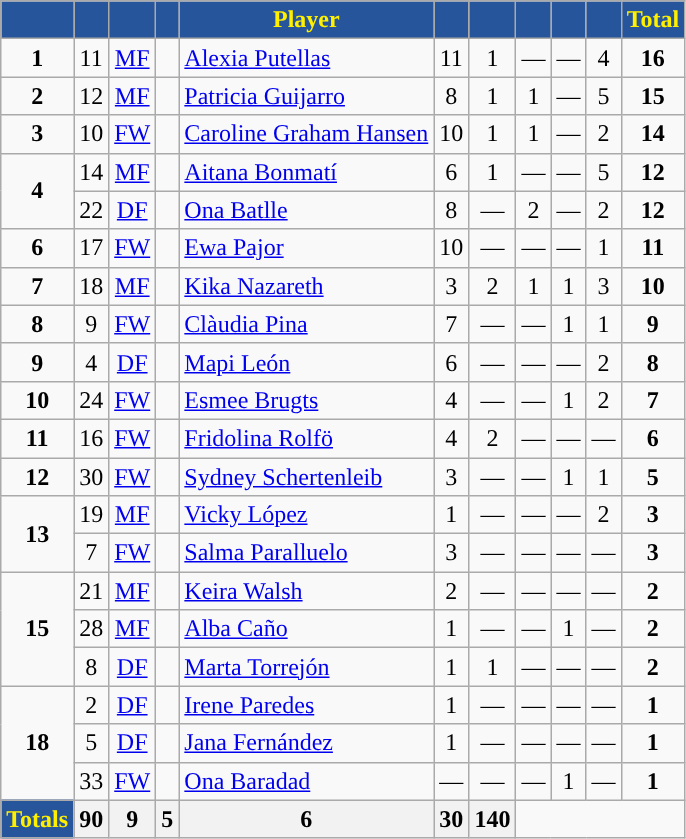<table class="wikitable" style="text-align:center;">
<tr>
<th style="background:#26559B; color:#FFF000; "></th>
<th style="background:#26559B; color:#FFF000; "></th>
<th style="background:#26559B; color:#FFF000; "></th>
<th style="background:#26559B; color:#FFF000; "></th>
<th style="background:#26559B; color:#FFF000; ">Player</th>
<th style="background:#26559B; color:#FFF000; "></th>
<th style="background:#26559B; color:#FFF000; "></th>
<th style="background:#26559B; color:#FFF000; "></th>
<th style="background:#26559B; color:#FFF000; "></th>
<th style="background:#26559B; color:#FFF000; "></th>
<th style="background:#26559B; color:#FFF000; ">Total</th>
</tr>
<tr>
<td><strong>1</strong></td>
<td>11</td>
<td><a href='#'>MF</a></td>
<td></td>
<td align="left"><a href='#'>Alexia Putellas</a></td>
<td>11</td>
<td>1</td>
<td>—</td>
<td>—</td>
<td>4</td>
<td><strong>16</strong></td>
</tr>
<tr>
<td><strong>2</strong></td>
<td>12</td>
<td><a href='#'>MF</a></td>
<td></td>
<td align="left"><a href='#'>Patricia Guijarro</a></td>
<td>8</td>
<td>1</td>
<td>1</td>
<td>—</td>
<td>5</td>
<td><strong>15</strong></td>
</tr>
<tr>
<td><strong>3</strong></td>
<td>10</td>
<td><a href='#'>FW</a></td>
<td></td>
<td align="left"><a href='#'>Caroline Graham Hansen</a></td>
<td>10</td>
<td>1</td>
<td>1</td>
<td>—</td>
<td>2</td>
<td><strong>14</strong></td>
</tr>
<tr>
<td rowspan="2"><strong>4</strong></td>
<td>14</td>
<td><a href='#'>MF</a></td>
<td></td>
<td align="left"><a href='#'>Aitana Bonmatí</a></td>
<td>6</td>
<td>1</td>
<td>—</td>
<td>—</td>
<td>5</td>
<td><strong>12</strong></td>
</tr>
<tr>
<td>22</td>
<td><a href='#'>DF</a></td>
<td></td>
<td align="left"><a href='#'>Ona Batlle</a></td>
<td>8</td>
<td>—</td>
<td>2</td>
<td>—</td>
<td>2</td>
<td><strong>12</strong></td>
</tr>
<tr>
<td><strong>6</strong></td>
<td>17</td>
<td><a href='#'>FW</a></td>
<td></td>
<td align="left"><a href='#'>Ewa Pajor</a></td>
<td>10</td>
<td>—</td>
<td>—</td>
<td>—</td>
<td>1</td>
<td><strong>11</strong></td>
</tr>
<tr>
<td><strong>7</strong></td>
<td>18</td>
<td><a href='#'>MF</a></td>
<td></td>
<td align="left"><a href='#'>Kika Nazareth</a></td>
<td>3</td>
<td>2</td>
<td>1</td>
<td>1</td>
<td>3</td>
<td><strong>10</strong></td>
</tr>
<tr>
<td><strong>8</strong></td>
<td>9</td>
<td><a href='#'>FW</a></td>
<td></td>
<td align="left"><a href='#'>Clàudia Pina</a></td>
<td>7</td>
<td>—</td>
<td>—</td>
<td>1</td>
<td>1</td>
<td><strong>9</strong></td>
</tr>
<tr>
<td><strong>9</strong></td>
<td>4</td>
<td><a href='#'>DF</a></td>
<td></td>
<td align="left"><a href='#'>Mapi León</a></td>
<td>6</td>
<td>—</td>
<td>—</td>
<td>—</td>
<td>2</td>
<td><strong>8</strong></td>
</tr>
<tr>
<td><strong>10</strong></td>
<td>24</td>
<td><a href='#'>FW</a></td>
<td></td>
<td align="left"><a href='#'>Esmee Brugts</a></td>
<td>4</td>
<td>—</td>
<td>—</td>
<td>1</td>
<td>2</td>
<td><strong>7</strong></td>
</tr>
<tr>
<td><strong>11</strong></td>
<td>16</td>
<td><a href='#'>FW</a></td>
<td></td>
<td align="left"><a href='#'>Fridolina Rolfö</a></td>
<td>4</td>
<td>2</td>
<td>—</td>
<td>—</td>
<td>—</td>
<td><strong>6</strong></td>
</tr>
<tr>
<td><strong>12</strong></td>
<td>30</td>
<td><a href='#'>FW</a></td>
<td></td>
<td align="left"><a href='#'>Sydney Schertenleib</a></td>
<td>3</td>
<td>—</td>
<td>—</td>
<td>1</td>
<td>1</td>
<td><strong>5</strong></td>
</tr>
<tr>
<td rowspan="2"><strong>13</strong></td>
<td>19</td>
<td><a href='#'>MF</a></td>
<td></td>
<td align="left"><a href='#'>Vicky López</a></td>
<td>1</td>
<td>—</td>
<td>—</td>
<td>—</td>
<td>2</td>
<td><strong>3</strong></td>
</tr>
<tr>
<td>7</td>
<td><a href='#'>FW</a></td>
<td></td>
<td align="left"><a href='#'>Salma Paralluelo</a></td>
<td>3</td>
<td>—</td>
<td>—</td>
<td>—</td>
<td>—</td>
<td><strong>3</strong></td>
</tr>
<tr>
<td rowspan="3"><strong>15</strong></td>
<td>21</td>
<td><a href='#'>MF</a></td>
<td></td>
<td align="left"><a href='#'>Keira Walsh</a></td>
<td>2</td>
<td>—</td>
<td>—</td>
<td>—</td>
<td>—</td>
<td><strong>2</strong></td>
</tr>
<tr>
<td>28</td>
<td><a href='#'>MF</a></td>
<td></td>
<td align="left"><a href='#'>Alba Caño</a></td>
<td>1</td>
<td>—</td>
<td>—</td>
<td>1</td>
<td>—</td>
<td><strong>2</strong></td>
</tr>
<tr>
<td>8</td>
<td><a href='#'>DF</a></td>
<td></td>
<td align="left"><a href='#'>Marta Torrejón</a></td>
<td>1</td>
<td>1</td>
<td>—</td>
<td>—</td>
<td>—</td>
<td><strong>2</strong></td>
</tr>
<tr>
<td rowspan="3"><strong>18</strong></td>
<td>2</td>
<td><a href='#'>DF</a></td>
<td></td>
<td align="left"><a href='#'>Irene Paredes</a></td>
<td>1</td>
<td>—</td>
<td>—</td>
<td>—</td>
<td>—</td>
<td><strong>1</strong></td>
</tr>
<tr>
<td>5</td>
<td><a href='#'>DF</a></td>
<td></td>
<td align="left"><a href='#'>Jana Fernández</a></td>
<td>1</td>
<td>—</td>
<td>—</td>
<td>—</td>
<td>—</td>
<td><strong>1</strong></td>
</tr>
<tr>
<td>33</td>
<td><a href='#'>FW</a></td>
<td></td>
<td align="left"><a href='#'>Ona Baradad</a></td>
<td>—</td>
<td>—</td>
<td>—</td>
<td>1</td>
<td>—</td>
<td><strong>1</strong></td>
</tr>
<tr>
<th style="background:#26559B; color:#FFF000; ">Totals</th>
<th>90</th>
<th>9</th>
<th>5</th>
<th>6</th>
<th>30</th>
<th>140</th>
</tr>
</table>
